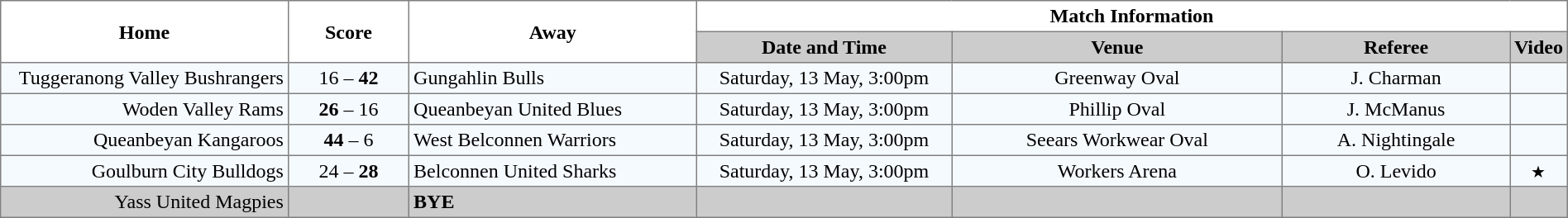<table border="1" cellpadding="3" cellspacing="0" width="100%" style="border-collapse:collapse;  text-align:center;">
<tr>
<th rowspan="2" width="19%">Home</th>
<th rowspan="2" width="8%">Score</th>
<th rowspan="2" width="19%">Away</th>
<th colspan="4">Match Information</th>
</tr>
<tr style="background:#CCCCCC">
<th width="17%">Date and Time</th>
<th width="22%">Venue</th>
<th width="50%">Referee</th>
<th>Video</th>
</tr>
<tr style="text-align:center; background:#f5faff;">
<td align="right">Tuggeranong Valley Bushrangers </td>
<td>16 – <strong>42</strong></td>
<td align="left"> Gungahlin Bulls</td>
<td>Saturday, 13 May, 3:00pm</td>
<td>Greenway Oval</td>
<td>J. Charman</td>
<td></td>
</tr>
<tr style="text-align:center; background:#f5faff;">
<td align="right">Woden Valley Rams </td>
<td><strong>26</strong> – 16</td>
<td align="left"> Queanbeyan United Blues</td>
<td>Saturday, 13 May, 3:00pm</td>
<td>Phillip Oval</td>
<td>J. McManus</td>
<td></td>
</tr>
<tr style="text-align:center; background:#f5faff;">
<td align="right">Queanbeyan Kangaroos </td>
<td><strong>44</strong> – 6</td>
<td align="left"> West Belconnen Warriors</td>
<td>Saturday, 13 May, 3:00pm</td>
<td>Seears Workwear Oval</td>
<td>A. Nightingale</td>
<td></td>
</tr>
<tr style="text-align:center; background:#f5faff;">
<td align="right">Goulburn City Bulldogs </td>
<td>24 – <strong>28</strong></td>
<td align="left"> Belconnen United Sharks</td>
<td>Saturday, 13 May, 3:00pm</td>
<td>Workers Arena</td>
<td>O. Levido</td>
<td><small>★</small></td>
</tr>
<tr style="text-align:center; background:#CCCCCC;">
<td align="right">Yass United Magpies </td>
<td></td>
<td align="left"><strong>BYE</strong></td>
<td></td>
<td></td>
<td></td>
<td></td>
</tr>
</table>
